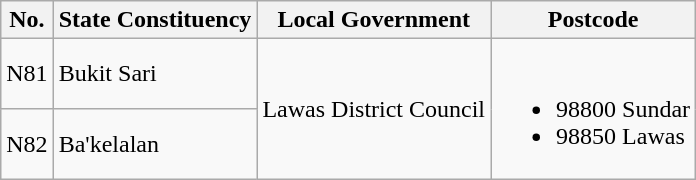<table class="wikitable">
<tr>
<th>No.</th>
<th>State Constituency</th>
<th>Local Government</th>
<th>Postcode</th>
</tr>
<tr>
<td>N81</td>
<td>Bukit Sari</td>
<td rowspan="2">Lawas District Council</td>
<td rowspan="2"><br><ul><li>98800 Sundar</li><li>98850 Lawas</li></ul></td>
</tr>
<tr>
<td>N82</td>
<td>Ba'kelalan</td>
</tr>
</table>
